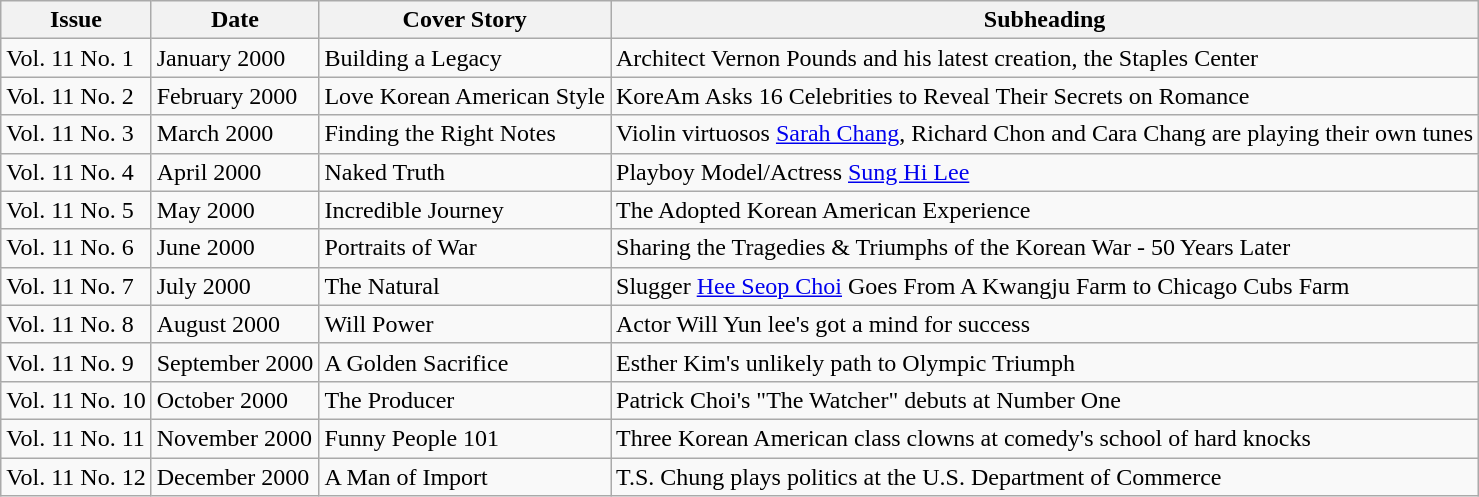<table class="wikitable">
<tr>
<th>Issue</th>
<th>Date</th>
<th>Cover Story</th>
<th>Subheading</th>
</tr>
<tr>
<td>Vol. 11 No. 1</td>
<td>January 2000</td>
<td>Building a Legacy</td>
<td>Architect Vernon Pounds and his latest creation, the Staples Center</td>
</tr>
<tr>
<td>Vol. 11 No. 2</td>
<td>February 2000</td>
<td>Love Korean American Style</td>
<td>KoreAm Asks 16 Celebrities to Reveal Their Secrets on Romance</td>
</tr>
<tr>
<td>Vol. 11 No. 3</td>
<td>March 2000</td>
<td>Finding the Right Notes</td>
<td>Violin virtuosos <a href='#'>Sarah Chang</a>, Richard Chon and Cara Chang are playing their own tunes</td>
</tr>
<tr>
<td>Vol. 11 No. 4</td>
<td>April 2000</td>
<td>Naked Truth</td>
<td>Playboy Model/Actress <a href='#'>Sung Hi Lee</a></td>
</tr>
<tr>
<td>Vol. 11 No. 5</td>
<td>May 2000</td>
<td>Incredible Journey</td>
<td>The Adopted Korean American Experience</td>
</tr>
<tr>
<td>Vol. 11 No. 6</td>
<td>June 2000</td>
<td>Portraits of War</td>
<td>Sharing the Tragedies & Triumphs of the Korean War - 50 Years Later</td>
</tr>
<tr>
<td>Vol. 11 No. 7</td>
<td>July 2000</td>
<td>The Natural</td>
<td>Slugger <a href='#'>Hee Seop Choi</a> Goes From A Kwangju Farm to Chicago Cubs Farm</td>
</tr>
<tr>
<td>Vol. 11 No. 8</td>
<td>August 2000</td>
<td>Will Power</td>
<td>Actor Will Yun lee's got a mind for success</td>
</tr>
<tr>
<td>Vol. 11 No. 9</td>
<td>September 2000</td>
<td>A Golden Sacrifice</td>
<td>Esther Kim's unlikely path to Olympic Triumph</td>
</tr>
<tr>
<td>Vol. 11 No. 10</td>
<td>October 2000</td>
<td>The Producer</td>
<td>Patrick Choi's "The Watcher" debuts at Number One</td>
</tr>
<tr>
<td>Vol. 11 No. 11</td>
<td>November 2000</td>
<td>Funny People 101</td>
<td>Three Korean American class clowns at comedy's school of hard knocks</td>
</tr>
<tr>
<td>Vol. 11 No. 12</td>
<td>December 2000</td>
<td>A Man of Import</td>
<td>T.S. Chung plays politics at the U.S. Department of Commerce</td>
</tr>
</table>
